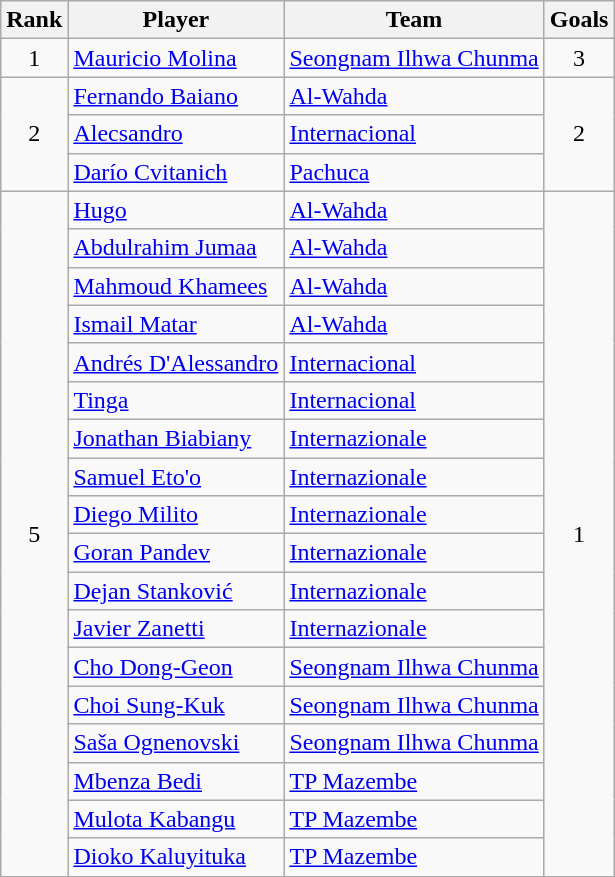<table class="wikitable" style="text-align:center">
<tr>
<th>Rank</th>
<th>Player</th>
<th>Team</th>
<th>Goals</th>
</tr>
<tr>
<td>1</td>
<td style="text-align:left"> <a href='#'>Mauricio Molina</a></td>
<td style="text-align:left"> <a href='#'>Seongnam Ilhwa Chunma</a></td>
<td>3</td>
</tr>
<tr>
<td rowspan=3>2</td>
<td style="text-align:left"> <a href='#'>Fernando Baiano</a></td>
<td style="text-align:left"> <a href='#'>Al-Wahda</a></td>
<td rowspan=3>2</td>
</tr>
<tr>
<td style="text-align:left"> <a href='#'>Alecsandro</a></td>
<td style="text-align:left"> <a href='#'>Internacional</a></td>
</tr>
<tr>
<td style="text-align:left"> <a href='#'>Darío Cvitanich</a></td>
<td style="text-align:left"> <a href='#'>Pachuca</a></td>
</tr>
<tr>
<td rowspan=18>5</td>
<td style="text-align:left"> <a href='#'>Hugo</a></td>
<td style="text-align:left"> <a href='#'>Al-Wahda</a></td>
<td rowspan=18>1</td>
</tr>
<tr>
<td style="text-align:left"> <a href='#'>Abdulrahim Jumaa</a></td>
<td style="text-align:left"> <a href='#'>Al-Wahda</a></td>
</tr>
<tr>
<td style="text-align:left"> <a href='#'>Mahmoud Khamees</a></td>
<td style="text-align:left"> <a href='#'>Al-Wahda</a></td>
</tr>
<tr>
<td style="text-align:left"> <a href='#'>Ismail Matar</a></td>
<td style="text-align:left"> <a href='#'>Al-Wahda</a></td>
</tr>
<tr>
<td style="text-align:left"> <a href='#'>Andrés D'Alessandro</a></td>
<td style="text-align:left"> <a href='#'>Internacional</a></td>
</tr>
<tr>
<td style="text-align:left"> <a href='#'>Tinga</a></td>
<td style="text-align:left"> <a href='#'>Internacional</a></td>
</tr>
<tr>
<td style="text-align:left"> <a href='#'>Jonathan Biabiany</a></td>
<td style="text-align:left"> <a href='#'>Internazionale</a></td>
</tr>
<tr>
<td style="text-align:left"> <a href='#'>Samuel Eto'o</a></td>
<td style="text-align:left"> <a href='#'>Internazionale</a></td>
</tr>
<tr>
<td style="text-align:left"> <a href='#'>Diego Milito</a></td>
<td style="text-align:left"> <a href='#'>Internazionale</a></td>
</tr>
<tr>
<td style="text-align:left"> <a href='#'>Goran Pandev</a></td>
<td style="text-align:left"> <a href='#'>Internazionale</a></td>
</tr>
<tr>
<td style="text-align:left"> <a href='#'>Dejan Stanković</a></td>
<td style="text-align:left"> <a href='#'>Internazionale</a></td>
</tr>
<tr>
<td style="text-align:left"> <a href='#'>Javier Zanetti</a></td>
<td style="text-align:left"> <a href='#'>Internazionale</a></td>
</tr>
<tr>
<td style="text-align:left"> <a href='#'>Cho Dong-Geon</a></td>
<td style="text-align:left"> <a href='#'>Seongnam Ilhwa Chunma</a></td>
</tr>
<tr>
<td style="text-align:left"> <a href='#'>Choi Sung-Kuk</a></td>
<td style="text-align:left"> <a href='#'>Seongnam Ilhwa Chunma</a></td>
</tr>
<tr>
<td style="text-align:left"> <a href='#'>Saša Ognenovski</a></td>
<td style="text-align:left"> <a href='#'>Seongnam Ilhwa Chunma</a></td>
</tr>
<tr>
<td style="text-align:left"> <a href='#'>Mbenza Bedi</a></td>
<td style="text-align:left"> <a href='#'>TP Mazembe</a></td>
</tr>
<tr>
<td style="text-align:left"> <a href='#'>Mulota Kabangu</a></td>
<td style="text-align:left"> <a href='#'>TP Mazembe</a></td>
</tr>
<tr>
<td style="text-align:left"> <a href='#'>Dioko Kaluyituka</a></td>
<td style="text-align:left"> <a href='#'>TP Mazembe</a></td>
</tr>
</table>
